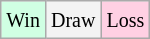<table class="wikitable">
<tr>
<td style="background-color: #d0ffe3;"><small>Win</small></td>
<td style="background-color: #f3f3f3;"><small>Draw</small></td>
<td style="background-color: #ffd0e3;"><small>Loss</small></td>
</tr>
</table>
